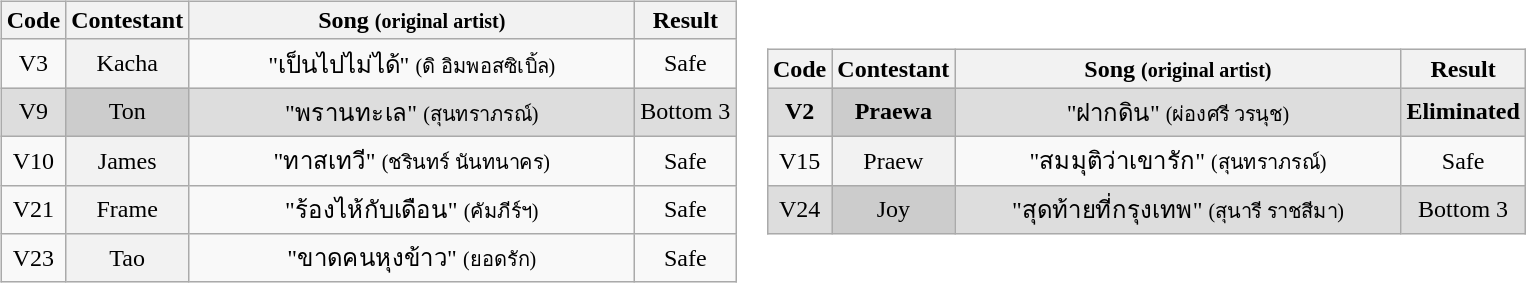<table>
<tr>
<td><br><table class="wikitable" style="text-align:center;">
<tr>
<th scope="col">Code</th>
<th scope="col">Contestant</th>
<th style="width:290px;" scope="col">Song <small>(original artist)</small></th>
<th scope="col">Result</th>
</tr>
<tr>
<td>V3</td>
<th scope="row" style="font-weight:normal;">Kacha</th>
<td>"เป็นไปไม่ได้" <small>(ดิ อิมพอสซิเบิ้ล)</small></td>
<td>Safe</td>
</tr>
<tr style="background:#ddd;">
<td>V9</td>
<th scope="row" style="background-color:#CCCCCC; font-weight:normal;">Ton</th>
<td>"พรานทะเล" <small>(สุนทราภรณ์)</small></td>
<td>Bottom 3</td>
</tr>
<tr>
<td>V10</td>
<th scope="row" style="font-weight:normal;">James</th>
<td>"ทาสเทวี" <small>(ชรินทร์ นันทนาคร)</small></td>
<td>Safe</td>
</tr>
<tr>
<td>V21</td>
<th scope="row" style="font-weight:normal;">Frame</th>
<td>"ร้องไห้กับเดือน" <small>(คัมภีร์ฯ)</small></td>
<td>Safe</td>
</tr>
<tr>
<td>V23</td>
<th scope="row" style="font-weight:normal;">Tao</th>
<td>"ขาดคนหุงข้าว" <small>(ยอดรัก)</small></td>
<td>Safe</td>
</tr>
</table>
</td>
<td><br><table class="wikitable" style="text-align:center;">
<tr>
<th scope="col">Code</th>
<th scope="col">Contestant</th>
<th style="width:290px;" scope="col">Song <small>(original artist)</small></th>
<th scope="col">Result</th>
</tr>
<tr style="background:#ddd;">
<td><strong>V2</strong></td>
<th scope="row" style="background-color:#CCCCCC; font-weight:normal;"><strong>Praewa</strong></th>
<td>"ฝากดิน" <small>(ผ่องศรี วรนุช)</small></td>
<td><strong>Eliminated</strong></td>
</tr>
<tr>
<td>V15</td>
<th scope="row" style="font-weight:normal;">Praew</th>
<td>"สมมุติว่าเขารัก" <small>(สุนทราภรณ์)</small></td>
<td>Safe</td>
</tr>
<tr style="background:#ddd;">
<td>V24</td>
<th scope="row" style="background-color:#CCCCCC; font-weight:normal;">Joy</th>
<td>"สุดท้ายที่กรุงเทพ" <small>(สุนารี ราชสีมา)</small></td>
<td>Bottom 3</td>
</tr>
</table>
</td>
</tr>
</table>
